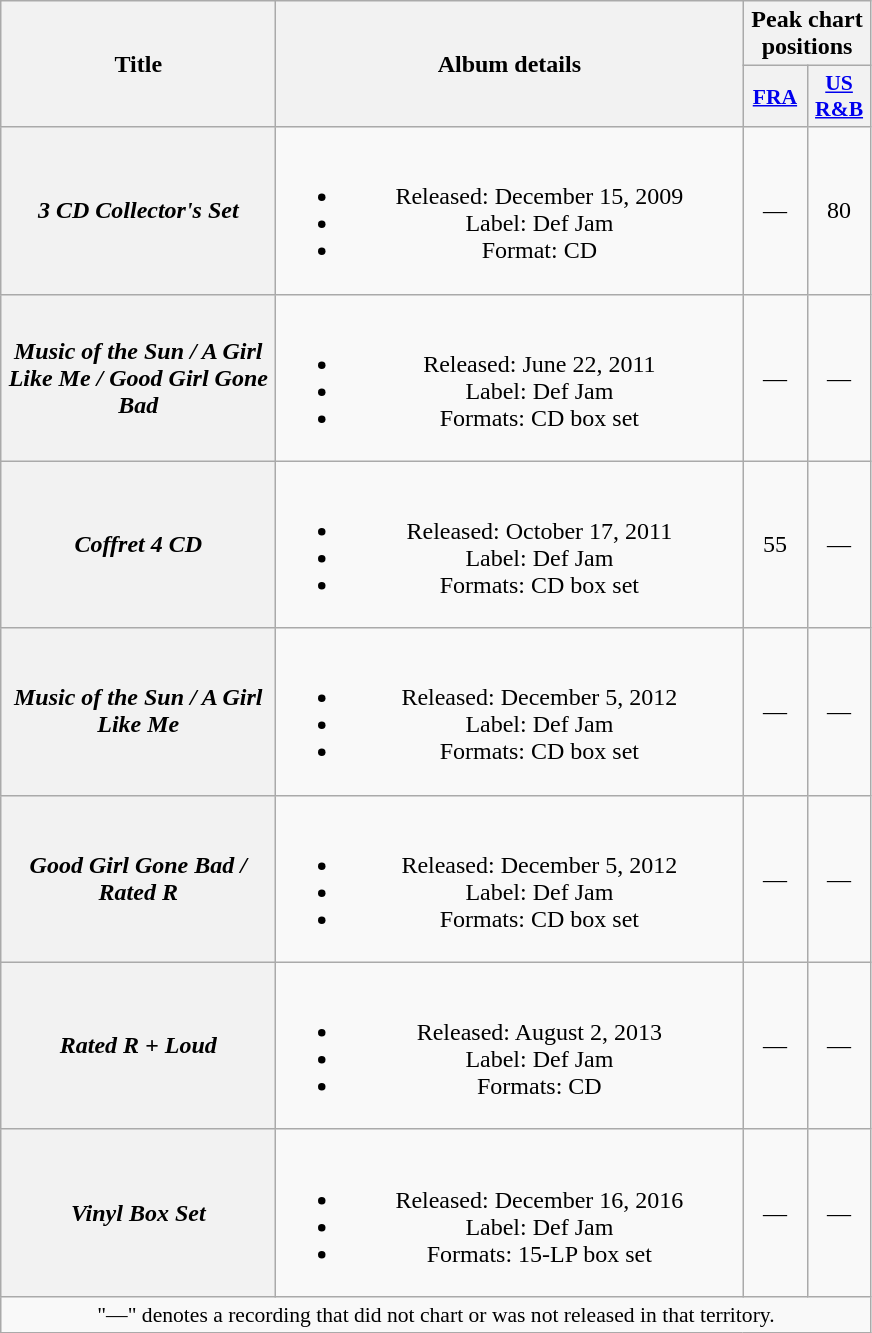<table class="wikitable plainrowheaders" style="text-align:center;">
<tr>
<th scope="col" rowspan="2" style="width:11em;">Title</th>
<th scope="col" rowspan="2" style="width:19em;">Album details</th>
<th scope="col" colspan="2">Peak chart positions</th>
</tr>
<tr>
<th scope="col" style="width:2.5em;font-size:90%;"><a href='#'>FRA</a><br></th>
<th scope="col" style="width:2.5em;font-size:90%;"><a href='#'>US<br>R&B</a><br></th>
</tr>
<tr>
<th scope="row"><em>3 CD Collector's Set</em></th>
<td><br><ul><li>Released: December 15, 2009 </li><li>Label: Def Jam</li><li>Format: CD</li></ul></td>
<td>—</td>
<td>80</td>
</tr>
<tr>
<th scope="row"><em>Music of the Sun / A Girl Like Me / Good Girl Gone Bad</em></th>
<td><br><ul><li>Released: June 22, 2011 </li><li>Label: Def Jam</li><li>Formats: CD box set</li></ul></td>
<td>—</td>
<td>—</td>
</tr>
<tr>
<th scope="row"><em>Coffret 4 CD</em></th>
<td><br><ul><li>Released: October 17, 2011 </li><li>Label: Def Jam</li><li>Formats: CD box set</li></ul></td>
<td>55</td>
<td>—</td>
</tr>
<tr>
<th scope="row"><em>Music of the Sun / A Girl Like Me</em></th>
<td><br><ul><li>Released: December 5, 2012 </li><li>Label: Def Jam</li><li>Formats: CD box set</li></ul></td>
<td>—</td>
<td>—</td>
</tr>
<tr>
<th scope="row"><em>Good Girl Gone Bad / Rated R</em></th>
<td><br><ul><li>Released: December 5, 2012 </li><li>Label: Def Jam</li><li>Formats: CD box set</li></ul></td>
<td>—</td>
<td>—</td>
</tr>
<tr>
<th scope="row"><em>Rated R + Loud</em></th>
<td><br><ul><li>Released: August 2, 2013 </li><li>Label: Def Jam</li><li>Formats: CD</li></ul></td>
<td>—</td>
<td>—</td>
</tr>
<tr>
<th scope="row"><em>Vinyl Box Set</em></th>
<td><br><ul><li>Released: December 16, 2016</li><li>Label: Def Jam</li><li>Formats: 15-LP box set</li></ul></td>
<td>—</td>
<td>—</td>
</tr>
<tr>
<td colspan="4" style="font-size:90%">"—" denotes a recording that did not chart or was not released in that territory.</td>
</tr>
</table>
